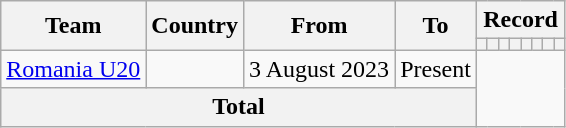<table class="wikitable" style="text-align: center">
<tr>
<th rowspan="2">Team</th>
<th rowspan="2">Country</th>
<th rowspan="2">From</th>
<th rowspan="2">To</th>
<th colspan="8">Record</th>
</tr>
<tr>
<th></th>
<th></th>
<th></th>
<th></th>
<th></th>
<th></th>
<th></th>
<th></th>
</tr>
<tr>
<td align=left><a href='#'>Romania U20</a></td>
<td></td>
<td align=left>3 August 2023</td>
<td align=left>Present<br></td>
</tr>
<tr>
<th colspan=4>Total<br></th>
</tr>
</table>
